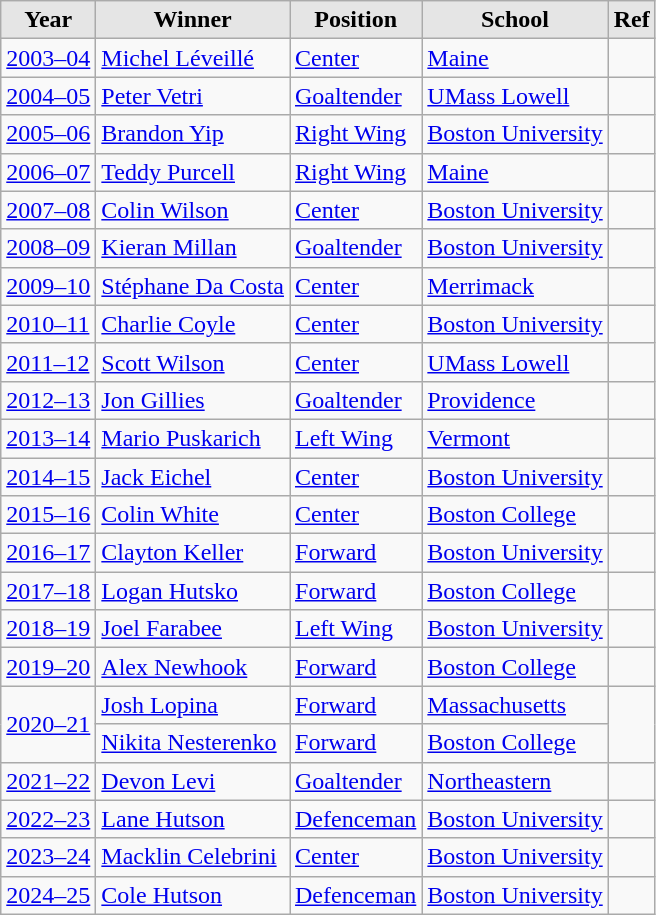<table class="wikitable sortable">
<tr>
<th style="background:#e5e5e5;">Year</th>
<th style="background:#e5e5e5;">Winner</th>
<th style="background:#e5e5e5;">Position</th>
<th style="background:#e5e5e5;">School</th>
<th style="background:#e5e5e5;">Ref</th>
</tr>
<tr>
<td><a href='#'>2003–04</a></td>
<td><a href='#'>Michel Léveillé</a></td>
<td><a href='#'>Center</a></td>
<td><a href='#'>Maine</a></td>
<td></td>
</tr>
<tr>
<td><a href='#'>2004–05</a></td>
<td><a href='#'>Peter Vetri</a></td>
<td><a href='#'>Goaltender</a></td>
<td><a href='#'>UMass Lowell</a></td>
<td></td>
</tr>
<tr>
<td><a href='#'>2005–06</a></td>
<td><a href='#'>Brandon Yip</a></td>
<td><a href='#'>Right Wing</a></td>
<td><a href='#'>Boston University</a></td>
<td></td>
</tr>
<tr>
<td><a href='#'>2006–07</a></td>
<td><a href='#'>Teddy Purcell</a></td>
<td><a href='#'>Right Wing</a></td>
<td><a href='#'>Maine</a></td>
<td></td>
</tr>
<tr>
<td><a href='#'>2007–08</a></td>
<td><a href='#'>Colin Wilson</a></td>
<td><a href='#'>Center</a></td>
<td><a href='#'>Boston University</a></td>
<td></td>
</tr>
<tr>
<td><a href='#'>2008–09</a></td>
<td><a href='#'>Kieran Millan</a></td>
<td><a href='#'>Goaltender</a></td>
<td><a href='#'>Boston University</a></td>
<td></td>
</tr>
<tr>
<td><a href='#'>2009–10</a></td>
<td><a href='#'>Stéphane Da Costa</a></td>
<td><a href='#'>Center</a></td>
<td><a href='#'>Merrimack</a></td>
<td></td>
</tr>
<tr>
<td><a href='#'>2010–11</a></td>
<td><a href='#'>Charlie Coyle</a></td>
<td><a href='#'>Center</a></td>
<td><a href='#'>Boston University</a></td>
<td></td>
</tr>
<tr>
<td><a href='#'>2011–12</a></td>
<td><a href='#'>Scott Wilson</a></td>
<td><a href='#'>Center</a></td>
<td><a href='#'>UMass Lowell</a></td>
<td></td>
</tr>
<tr>
<td><a href='#'>2012–13</a></td>
<td><a href='#'>Jon Gillies</a></td>
<td><a href='#'>Goaltender</a></td>
<td><a href='#'>Providence</a></td>
<td></td>
</tr>
<tr>
<td><a href='#'>2013–14</a></td>
<td><a href='#'>Mario Puskarich</a></td>
<td><a href='#'>Left Wing</a></td>
<td><a href='#'>Vermont</a></td>
<td></td>
</tr>
<tr>
<td><a href='#'>2014–15</a></td>
<td><a href='#'>Jack Eichel</a></td>
<td><a href='#'>Center</a></td>
<td><a href='#'>Boston University</a></td>
<td></td>
</tr>
<tr>
<td><a href='#'>2015–16</a></td>
<td><a href='#'>Colin White</a></td>
<td><a href='#'>Center</a></td>
<td><a href='#'>Boston College</a></td>
<td></td>
</tr>
<tr>
<td><a href='#'>2016–17</a></td>
<td><a href='#'>Clayton Keller</a></td>
<td><a href='#'>Forward</a></td>
<td><a href='#'>Boston University</a></td>
<td></td>
</tr>
<tr>
<td><a href='#'>2017–18</a></td>
<td><a href='#'>Logan Hutsko</a></td>
<td><a href='#'>Forward</a></td>
<td><a href='#'>Boston College</a></td>
<td></td>
</tr>
<tr>
<td><a href='#'>2018–19</a></td>
<td><a href='#'>Joel Farabee</a></td>
<td><a href='#'>Left Wing</a></td>
<td><a href='#'>Boston University</a></td>
<td></td>
</tr>
<tr>
<td><a href='#'>2019–20</a></td>
<td><a href='#'>Alex Newhook</a></td>
<td><a href='#'>Forward</a></td>
<td><a href='#'>Boston College</a></td>
<td></td>
</tr>
<tr>
<td rowspan=2><a href='#'>2020–21</a></td>
<td><a href='#'>Josh Lopina</a></td>
<td><a href='#'>Forward</a></td>
<td><a href='#'>Massachusetts</a></td>
<td rowspan=2></td>
</tr>
<tr>
<td><a href='#'>Nikita Nesterenko</a></td>
<td><a href='#'>Forward</a></td>
<td><a href='#'>Boston College</a></td>
</tr>
<tr>
<td><a href='#'>2021–22</a></td>
<td><a href='#'>Devon Levi</a></td>
<td><a href='#'>Goaltender</a></td>
<td><a href='#'>Northeastern</a></td>
<td></td>
</tr>
<tr>
<td><a href='#'>2022–23</a></td>
<td><a href='#'>Lane Hutson</a></td>
<td><a href='#'>Defenceman</a></td>
<td><a href='#'>Boston University</a></td>
<td></td>
</tr>
<tr>
<td><a href='#'>2023–24</a></td>
<td><a href='#'>Macklin Celebrini</a></td>
<td><a href='#'>Center</a></td>
<td><a href='#'>Boston University</a></td>
<td></td>
</tr>
<tr>
<td><a href='#'>2024–25</a></td>
<td><a href='#'>Cole Hutson</a></td>
<td><a href='#'>Defenceman</a></td>
<td><a href='#'>Boston University</a></td>
<td></td>
</tr>
</table>
